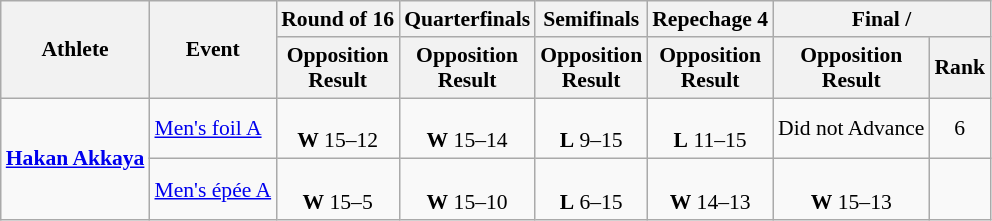<table class=wikitable style="font-size:90%">
<tr align=center>
<th rowspan="2">Athlete</th>
<th rowspan="2">Event</th>
<th>Round of 16</th>
<th>Quarterfinals</th>
<th>Semifinals</th>
<th>Repechage 4</th>
<th colspan="2">Final / </th>
</tr>
<tr>
<th>Opposition<br>Result</th>
<th>Opposition<br>Result</th>
<th>Opposition<br>Result</th>
<th>Opposition<br>Result</th>
<th>Opposition<br>Result</th>
<th>Rank</th>
</tr>
<tr align=center>
<td align=left rowspan=2><strong><a href='#'>Hakan Akkaya</a></strong></td>
<td align=left><a href='#'>Men's foil A</a></td>
<td><br><strong>W</strong> 15–12</td>
<td><br><strong>W</strong> 15–14</td>
<td><br><strong>L</strong> 9–15</td>
<td><br><strong>L</strong> 11–15</td>
<td>Did not Advance</td>
<td>6</td>
</tr>
<tr align=center>
<td align=left><a href='#'>Men's épée  A</a></td>
<td><br><strong>W</strong> 15–5</td>
<td><br><strong>W</strong> 15–10</td>
<td><br><strong>L</strong> 6–15</td>
<td><br><strong>W</strong> 14–13</td>
<td><br><strong>W</strong> 15–13</td>
<td></td>
</tr>
</table>
